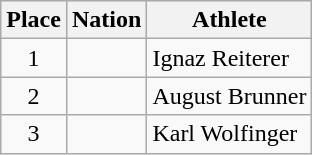<table class='wikitable'>
<tr bgcolor='#efefef'>
<th>Place</th>
<th>Nation</th>
<th>Athlete</th>
</tr>
<tr>
<td align=center>1</td>
<td></td>
<td>Ignaz Reiterer</td>
</tr>
<tr>
<td align=center>2</td>
<td></td>
<td>August Brunner</td>
</tr>
<tr>
<td align=center>3</td>
<td></td>
<td>Karl Wolfinger</td>
</tr>
</table>
